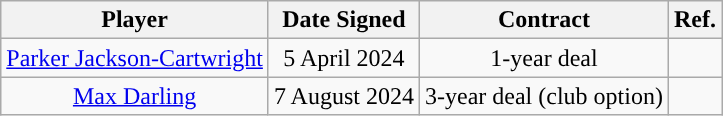<table class="wikitable sortable sortable" style="text-align: center">
<tr>
<th>Player</th>
<th>Date Signed</th>
<th>Contract</th>
<th>Ref.</th>
</tr>
<tr>
<td><a href='#'>Parker Jackson-Cartwright</a></td>
<td>5 April 2024</td>
<td>1-year deal</td>
<td></td>
</tr>
<tr>
<td><a href='#'>Max Darling</a></td>
<td>7 August 2024</td>
<td>3-year deal (club option)</td>
<td></td>
</tr>
</table>
